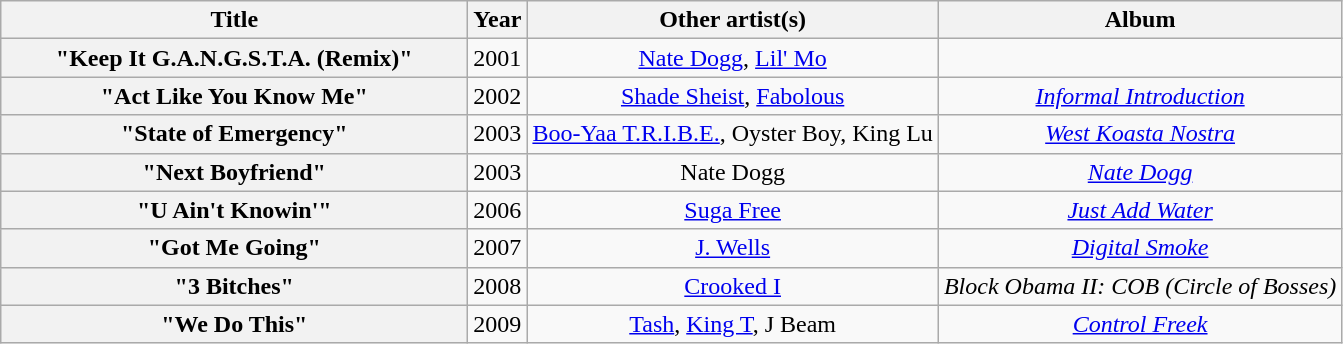<table class="wikitable plainrowheaders" style="text-align:center;">
<tr>
<th scope="col" style="width:19em;">Title</th>
<th scope="col">Year</th>
<th scope="col">Other artist(s)</th>
<th scope="col">Album</th>
</tr>
<tr>
<th scope="row">"Keep It G.A.N.G.S.T.A. (Remix)"</th>
<td rowspan="1">2001</td>
<td><a href='#'>Nate Dogg</a>, <a href='#'>Lil' Mo</a></td>
<td></td>
</tr>
<tr>
<th scope="row">"Act Like You Know Me"</th>
<td rowspan="1">2002</td>
<td><a href='#'>Shade Sheist</a>, <a href='#'>Fabolous</a></td>
<td><em><a href='#'>Informal Introduction</a></em></td>
</tr>
<tr>
<th scope="row">"State of Emergency"</th>
<td rowspan="1">2003</td>
<td><a href='#'>Boo-Yaa T.R.I.B.E.</a>, Oyster Boy, King Lu</td>
<td><em><a href='#'>West Koasta Nostra</a></em></td>
</tr>
<tr>
<th scope="row">"Next Boyfriend"</th>
<td rowspan="1">2003</td>
<td>Nate Dogg</td>
<td><em><a href='#'>Nate Dogg</a></em></td>
</tr>
<tr>
<th scope="row">"U Ain't Knowin'"</th>
<td rowspan)"1">2006</td>
<td><a href='#'>Suga Free</a></td>
<td><em><a href='#'>Just Add Water</a></em></td>
</tr>
<tr>
<th scope="row">"Got Me Going"</th>
<td rowspan="1">2007</td>
<td><a href='#'>J. Wells</a></td>
<td><em><a href='#'>Digital Smoke</a></em></td>
</tr>
<tr>
<th scope="row">"3 Bitches"</th>
<td rowspan="1">2008</td>
<td><a href='#'>Crooked I</a></td>
<td><em>Block Obama II: COB (Circle of Bosses)</em></td>
</tr>
<tr>
<th scope="row">"We Do This"</th>
<td rowspan="1">2009</td>
<td><a href='#'>Tash</a>, <a href='#'>King T</a>, J Beam</td>
<td><em><a href='#'>Control Freek</a></em></td>
</tr>
</table>
